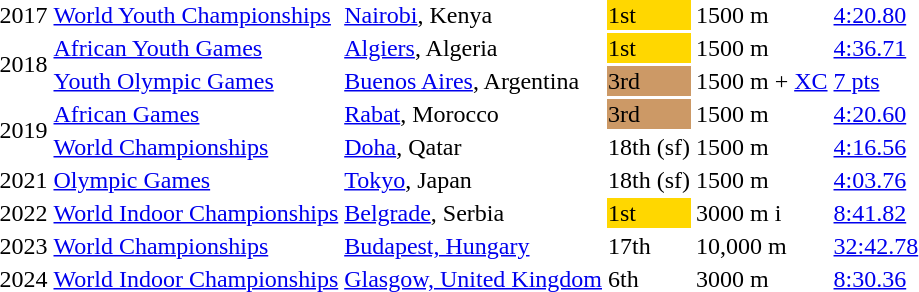<table>
<tr>
<td>2017</td>
<td><a href='#'>World Youth Championships</a></td>
<td><a href='#'>Nairobi</a>, Kenya</td>
<td bgcolor=gold>1st</td>
<td>1500 m</td>
<td><a href='#'>4:20.80</a></td>
</tr>
<tr>
<td rowspan=2>2018</td>
<td><a href='#'>African Youth Games</a></td>
<td><a href='#'>Algiers</a>, Algeria</td>
<td bgcolor=gold>1st</td>
<td>1500 m</td>
<td><a href='#'>4:36.71</a></td>
</tr>
<tr>
<td><a href='#'>Youth Olympic Games</a></td>
<td><a href='#'>Buenos Aires</a>, Argentina</td>
<td bgcolor=cc9966>3rd</td>
<td>1500 m + <a href='#'>XC</a></td>
<td><a href='#'>7 pts</a></td>
</tr>
<tr>
<td rowspan=2>2019</td>
<td><a href='#'>African Games</a></td>
<td><a href='#'>Rabat</a>, Morocco</td>
<td bgcolor=cc9966>3rd</td>
<td>1500 m</td>
<td><a href='#'>4:20.60</a></td>
</tr>
<tr>
<td><a href='#'>World Championships</a></td>
<td><a href='#'>Doha</a>, Qatar</td>
<td>18th (sf)</td>
<td>1500 m</td>
<td><a href='#'>4:16.56</a></td>
</tr>
<tr>
<td>2021</td>
<td><a href='#'>Olympic Games</a></td>
<td><a href='#'>Tokyo</a>, Japan</td>
<td>18th (sf)</td>
<td>1500 m</td>
<td><a href='#'>4:03.76</a></td>
</tr>
<tr>
<td>2022</td>
<td><a href='#'>World Indoor Championships</a></td>
<td><a href='#'>Belgrade</a>, Serbia</td>
<td bgcolor=gold>1st</td>
<td>3000 m i</td>
<td><a href='#'>8:41.82</a> </td>
</tr>
<tr>
<td>2023</td>
<td><a href='#'>World Championships</a></td>
<td><a href='#'>Budapest, Hungary</a></td>
<td>17th</td>
<td>10,000 m</td>
<td><a href='#'>32:42.78</a></td>
</tr>
<tr>
<td>2024</td>
<td><a href='#'>World Indoor Championships</a></td>
<td><a href='#'>Glasgow, United Kingdom</a></td>
<td>6th</td>
<td>3000 m</td>
<td><a href='#'>8:30.36</a></td>
</tr>
</table>
